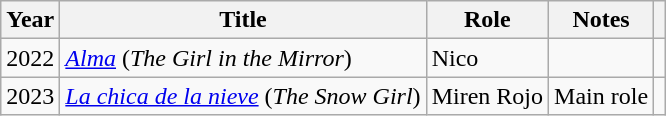<table class="wikitable sortable">
<tr>
<th>Year</th>
<th>Title</th>
<th>Role</th>
<th class="unsortable">Notes</th>
<th></th>
</tr>
<tr>
<td align = "center">2022</td>
<td><em><a href='#'>Alma</a></em> (<em>The Girl in the Mirror</em>)</td>
<td>Nico</td>
<td></td>
<td align = "center"></td>
</tr>
<tr>
<td align = "center">2023</td>
<td><em><a href='#'>La chica de la nieve</a></em> (<em>The Snow Girl</em>)</td>
<td>Miren Rojo</td>
<td>Main role</td>
<td align = "center"></td>
</tr>
</table>
